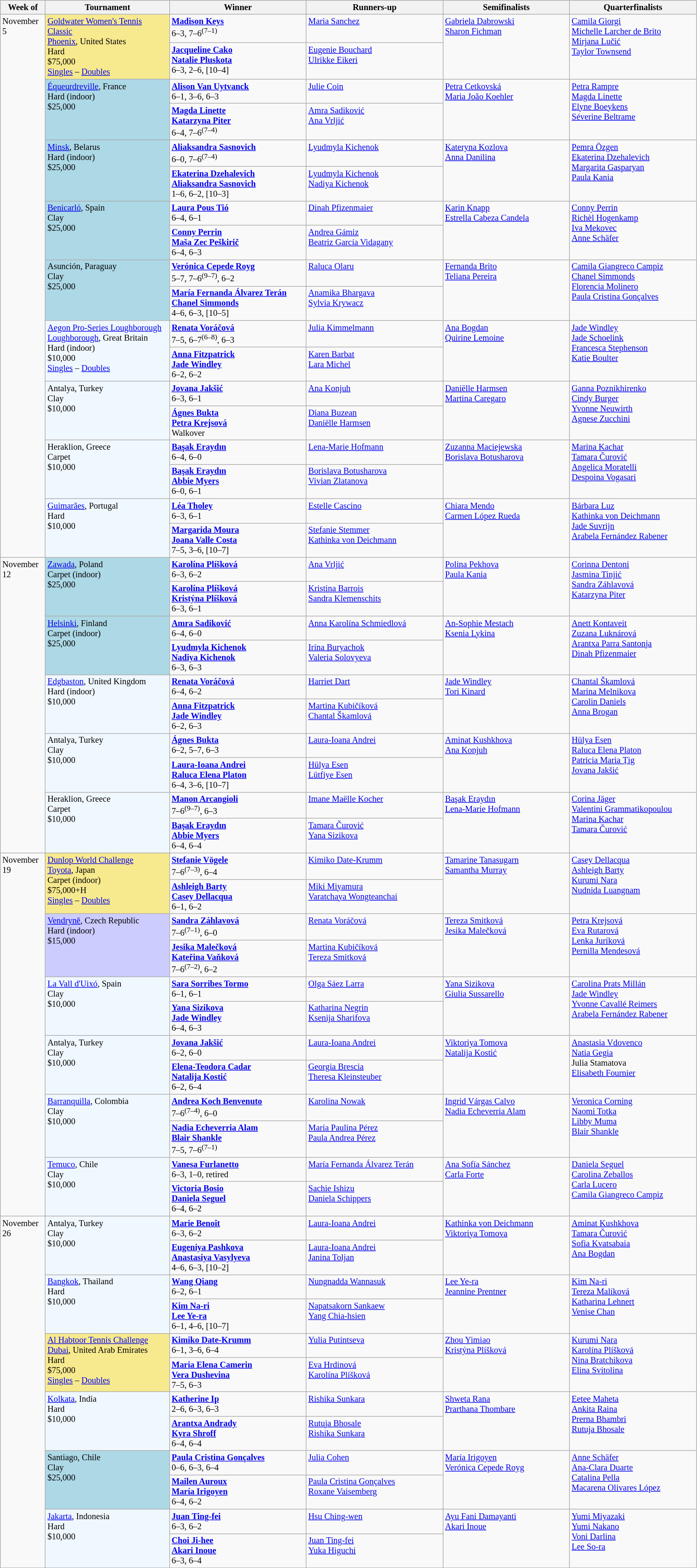<table class="wikitable" style="font-size:85%;">
<tr>
<th width="65">Week of</th>
<th width="190">Tournament</th>
<th width="210">Winner</th>
<th width="210">Runners-up</th>
<th width="194">Semifinalists</th>
<th width="194">Quarterfinalists</th>
</tr>
<tr valign=top>
<td rowspan=18>November 5</td>
<td rowspan="2" style="background:#f7e98e;"><a href='#'>Goldwater Women's Tennis Classic</a> <br> <a href='#'>Phoenix</a>, United States <br> Hard <br> $75,000 <br> <a href='#'>Singles</a> – <a href='#'>Doubles</a></td>
<td> <strong><a href='#'>Madison Keys</a></strong> <br> 6–3, 7–6<sup>(7–1)</sup></td>
<td> <a href='#'>Maria Sanchez</a></td>
<td rowspan=2> <a href='#'>Gabriela Dabrowski</a> <br>  <a href='#'>Sharon Fichman</a></td>
<td rowspan=2> <a href='#'>Camila Giorgi</a> <br>  <a href='#'>Michelle Larcher de Brito</a> <br>  <a href='#'>Mirjana Lučić</a> <br>  <a href='#'>Taylor Townsend</a></td>
</tr>
<tr valign=top>
<td> <strong><a href='#'>Jacqueline Cako</a> <br>  <a href='#'>Natalie Pluskota</a></strong> <br> 6–3, 2–6, [10–4]</td>
<td> <a href='#'>Eugenie Bouchard</a> <br>  <a href='#'>Ulrikke Eikeri</a></td>
</tr>
<tr valign=top>
<td rowspan="2" style="background:lightblue;"><a href='#'>Équeurdreville</a>, France <br> Hard (indoor) <br> $25,000 <br>  </td>
<td> <strong><a href='#'>Alison Van Uytvanck</a></strong> <br> 6–1, 3–6, 6–3</td>
<td> <a href='#'>Julie Coin</a></td>
<td rowspan=2> <a href='#'>Petra Cetkovská</a> <br>  <a href='#'>Maria João Koehler</a></td>
<td rowspan=2> <a href='#'>Petra Rampre</a> <br>  <a href='#'>Magda Linette</a> <br>  <a href='#'>Elyne Boeykens</a> <br>  <a href='#'>Séverine Beltrame</a></td>
</tr>
<tr valign=top>
<td> <strong><a href='#'>Magda Linette</a> <br>  <a href='#'>Katarzyna Piter</a></strong> <br> 6–4, 7–6<sup>(7–4)</sup></td>
<td> <a href='#'>Amra Sadiković</a> <br>  <a href='#'>Ana Vrljić</a></td>
</tr>
<tr valign=top>
<td rowspan="2" style="background:lightblue;"><a href='#'>Minsk</a>, Belarus <br> Hard (indoor) <br> $25,000 <br>  </td>
<td> <strong><a href='#'>Aliaksandra Sasnovich</a></strong> <br> 6–0, 7–6<sup>(7–4)</sup></td>
<td> <a href='#'>Lyudmyla Kichenok</a></td>
<td rowspan=2> <a href='#'>Kateryna Kozlova</a> <br>  <a href='#'>Anna Danilina</a></td>
<td rowspan=2> <a href='#'>Pemra Özgen</a> <br>  <a href='#'>Ekaterina Dzehalevich</a> <br>  <a href='#'>Margarita Gasparyan</a> <br>  <a href='#'>Paula Kania</a></td>
</tr>
<tr valign=top>
<td> <strong><a href='#'>Ekaterina Dzehalevich</a> <br>  <a href='#'>Aliaksandra Sasnovich</a></strong> <br> 1–6, 6–2, [10–3]</td>
<td> <a href='#'>Lyudmyla Kichenok</a> <br>  <a href='#'>Nadiya Kichenok</a></td>
</tr>
<tr valign=top>
<td rowspan="2" style="background:lightblue;"><a href='#'>Benicarló</a>, Spain <br> Clay <br> $25,000 <br>  </td>
<td> <strong><a href='#'>Laura Pous Tió</a></strong> <br> 6–4, 6–1</td>
<td> <a href='#'>Dinah Pfizenmaier</a></td>
<td rowspan=2> <a href='#'>Karin Knapp</a> <br>  <a href='#'>Estrella Cabeza Candela</a></td>
<td rowspan=2> <a href='#'>Conny Perrin</a> <br>  <a href='#'>Richèl Hogenkamp</a> <br>  <a href='#'>Iva Mekovec</a> <br>  <a href='#'>Anne Schäfer</a></td>
</tr>
<tr valign=top>
<td> <strong><a href='#'>Conny Perrin</a> <br>  <a href='#'>Maša Zec Peškirič</a></strong> <br> 6–4, 6–3</td>
<td> <a href='#'>Andrea Gámiz</a> <br>  <a href='#'>Beatriz García Vidagany</a></td>
</tr>
<tr valign=top>
<td rowspan="2" style="background:lightblue;">Asunción, Paraguay <br> Clay <br> $25,000 <br>  </td>
<td> <strong><a href='#'>Verónica Cepede Royg</a></strong> <br> 5–7, 7–6<sup>(9–7)</sup>, 6–2</td>
<td> <a href='#'>Raluca Olaru</a></td>
<td rowspan=2> <a href='#'>Fernanda Brito</a> <br>  <a href='#'>Teliana Pereira</a></td>
<td rowspan=2> <a href='#'>Camila Giangreco Campiz</a> <br>  <a href='#'>Chanel Simmonds</a> <br>  <a href='#'>Florencia Molinero</a> <br>  <a href='#'>Paula Cristina Gonçalves</a></td>
</tr>
<tr valign=top>
<td> <strong><a href='#'>María Fernanda Álvarez Terán</a> <br>  <a href='#'>Chanel Simmonds</a></strong> <br> 4–6, 6–3, [10–5]</td>
<td> <a href='#'>Anamika Bhargava</a> <br>  <a href='#'>Sylvia Krywacz</a></td>
</tr>
<tr valign=top>
<td rowspan="2" style="background:#f0f8ff;"><a href='#'>Aegon Pro-Series Loughborough</a> <br> <a href='#'>Loughborough</a>, Great Britain <br> Hard (indoor) <br> $10,000 <br> <a href='#'>Singles</a> – <a href='#'>Doubles</a></td>
<td> <strong><a href='#'>Renata Voráčová</a></strong> <br> 7–5, 6–7<sup>(6–8)</sup>, 6–3</td>
<td> <a href='#'>Julia Kimmelmann</a></td>
<td rowspan=2> <a href='#'>Ana Bogdan</a> <br>  <a href='#'>Quirine Lemoine</a></td>
<td rowspan=2> <a href='#'>Jade Windley</a> <br>  <a href='#'>Jade Schoelink</a> <br>  <a href='#'>Francesca Stephenson</a> <br>  <a href='#'>Katie Boulter</a></td>
</tr>
<tr valign=top>
<td> <strong><a href='#'>Anna Fitzpatrick</a> <br>  <a href='#'>Jade Windley</a></strong> <br> 6–2, 6–2</td>
<td> <a href='#'>Karen Barbat</a> <br>  <a href='#'>Lara Michel</a></td>
</tr>
<tr valign=top>
<td rowspan="2" style="background:#f0f8ff;">Antalya, Turkey <br> Clay <br> $10,000 <br> </td>
<td> <strong><a href='#'>Jovana Jakšić</a></strong> <br> 6–3, 6–1</td>
<td> <a href='#'>Ana Konjuh</a></td>
<td rowspan=2> <a href='#'>Daniëlle Harmsen</a> <br>  <a href='#'>Martina Caregaro</a></td>
<td rowspan=2> <a href='#'>Ganna Poznikhirenko</a> <br>  <a href='#'>Cindy Burger</a> <br>  <a href='#'>Yvonne Neuwirth</a> <br>  <a href='#'>Agnese Zucchini</a></td>
</tr>
<tr valign=top>
<td> <strong><a href='#'>Ágnes Bukta</a> <br>  <a href='#'>Petra Krejsová</a></strong> <br> Walkover</td>
<td> <a href='#'>Diana Buzean</a> <br>  <a href='#'>Daniëlle Harmsen</a></td>
</tr>
<tr valign=top>
<td rowspan="2" style="background:#f0f8ff;">Heraklion, Greece <br> Carpet <br> $10,000 <br> </td>
<td> <strong><a href='#'>Başak Eraydın</a></strong> <br> 6–4, 6–0</td>
<td> <a href='#'>Lena-Marie Hofmann</a></td>
<td rowspan=2> <a href='#'>Zuzanna Maciejewska</a> <br>  <a href='#'>Borislava Botusharova</a></td>
<td rowspan=2> <a href='#'>Marina Kachar</a> <br>  <a href='#'>Tamara Čurović</a> <br>  <a href='#'>Angelica Moratelli</a> <br>  <a href='#'>Despoina Vogasari</a></td>
</tr>
<tr valign=top>
<td> <strong><a href='#'>Başak Eraydın</a> <br>  <a href='#'>Abbie Myers</a></strong> <br> 6–0, 6–1</td>
<td> <a href='#'>Borislava Botusharova</a> <br>  <a href='#'>Vivian Zlatanova</a></td>
</tr>
<tr valign=top>
<td rowspan="2" style="background:#f0f8ff;"><a href='#'>Guimarães</a>, Portugal <br> Hard <br> $10,000 <br> </td>
<td> <strong><a href='#'>Léa Tholey</a></strong> <br> 6–3, 6–1</td>
<td> <a href='#'>Estelle Cascino</a></td>
<td rowspan=2> <a href='#'>Chiara Mendo</a> <br>  <a href='#'>Carmen López Rueda</a></td>
<td rowspan=2> <a href='#'>Bárbara Luz</a> <br>  <a href='#'>Kathinka von Deichmann</a> <br>  <a href='#'>Jade Suvrijn</a> <br>  <a href='#'>Arabela Fernández Rabener</a></td>
</tr>
<tr valign=top>
<td> <strong><a href='#'>Margarida Moura</a> <br>  <a href='#'>Joana Valle Costa</a></strong> <br> 7–5, 3–6, [10–7]</td>
<td> <a href='#'>Stefanie Stemmer</a> <br>  <a href='#'>Kathinka von Deichmann</a></td>
</tr>
<tr valign=top>
<td rowspan=10>November 12</td>
<td rowspan="2" style="background:lightblue;"><a href='#'>Zawada</a>, Poland <br> Carpet (indoor) <br> $25,000 <br>  </td>
<td> <strong><a href='#'>Karolína Plíšková</a></strong> <br> 6–3, 6–2</td>
<td> <a href='#'>Ana Vrljić</a></td>
<td rowspan=2> <a href='#'>Polina Pekhova</a> <br>  <a href='#'>Paula Kania</a></td>
<td rowspan=2> <a href='#'>Corinna Dentoni</a> <br>  <a href='#'>Jasmina Tinjić</a> <br>  <a href='#'>Sandra Záhlavová</a> <br>  <a href='#'>Katarzyna Piter</a></td>
</tr>
<tr valign=top>
<td> <strong><a href='#'>Karolína Plíšková</a> <br>  <a href='#'>Kristýna Plíšková</a></strong> <br> 6–3, 6–1</td>
<td> <a href='#'>Kristina Barrois</a> <br>  <a href='#'>Sandra Klemenschits</a></td>
</tr>
<tr valign=top>
<td rowspan="2" style="background:lightblue;"><a href='#'>Helsinki</a>, Finland <br> Carpet (indoor) <br> $25,000 <br>  </td>
<td> <strong><a href='#'>Amra Sadiković</a></strong> <br> 6–4, 6–0</td>
<td> <a href='#'>Anna Karolína Schmiedlová</a></td>
<td rowspan=2> <a href='#'>An-Sophie Mestach</a> <br>  <a href='#'>Ksenia Lykina</a></td>
<td rowspan=2> <a href='#'>Anett Kontaveit</a> <br>  <a href='#'>Zuzana Luknárová</a> <br>  <a href='#'>Arantxa Parra Santonja</a> <br>  <a href='#'>Dinah Pfizenmaier</a></td>
</tr>
<tr valign=top>
<td> <strong><a href='#'>Lyudmyla Kichenok</a> <br>  <a href='#'>Nadiya Kichenok</a></strong> <br> 6–3, 6–3</td>
<td> <a href='#'>Irina Buryachok</a> <br>  <a href='#'>Valeria Solovyeva</a></td>
</tr>
<tr valign=top>
<td rowspan="2" style="background:#f0f8ff;"><a href='#'>Edgbaston</a>, United Kingdom <br> Hard (indoor) <br> $10,000 <br> </td>
<td> <strong><a href='#'>Renata Voráčová</a></strong> <br> 6–4, 6–2</td>
<td> <a href='#'>Harriet Dart</a></td>
<td rowspan=2> <a href='#'>Jade Windley</a> <br>  <a href='#'>Tori Kinard</a></td>
<td rowspan=2> <a href='#'>Chantal Škamlová</a> <br>  <a href='#'>Marina Melnikova</a> <br>  <a href='#'>Carolin Daniels</a> <br>  <a href='#'>Anna Brogan</a></td>
</tr>
<tr valign=top>
<td> <strong><a href='#'>Anna Fitzpatrick</a> <br>  <a href='#'>Jade Windley</a></strong> <br> 6–2, 6–3</td>
<td> <a href='#'>Martina Kubičíková</a> <br>  <a href='#'>Chantal Škamlová</a></td>
</tr>
<tr valign=top>
<td rowspan="2" style="background:#f0f8ff;">Antalya, Turkey <br> Clay <br> $10,000 <br> </td>
<td> <strong><a href='#'>Ágnes Bukta</a></strong> <br> 6–2, 5–7, 6–3</td>
<td> <a href='#'>Laura-Ioana Andrei</a></td>
<td rowspan=2> <a href='#'>Aminat Kushkhova</a> <br>  <a href='#'>Ana Konjuh</a></td>
<td rowspan=2> <a href='#'>Hülya Esen</a> <br>  <a href='#'>Raluca Elena Platon</a> <br>  <a href='#'>Patricia Maria Țig</a> <br>  <a href='#'>Jovana Jakšić</a></td>
</tr>
<tr valign=top>
<td> <strong><a href='#'>Laura-Ioana Andrei</a> <br>  <a href='#'>Raluca Elena Platon</a></strong> <br> 6–4, 3–6, [10–7]</td>
<td> <a href='#'>Hülya Esen</a> <br>  <a href='#'>Lütfiye Esen</a></td>
</tr>
<tr valign=top>
<td rowspan="2" style="background:#f0f8ff;">Heraklion, Greece <br> Carpet <br> $10,000 <br> </td>
<td> <strong><a href='#'>Manon Arcangioli</a></strong> <br> 7–6<sup>(9–7)</sup>, 6–3</td>
<td> <a href='#'>Imane Maëlle Kocher</a></td>
<td rowspan=2> <a href='#'>Başak Eraydın</a> <br>  <a href='#'>Lena-Marie Hofmann</a></td>
<td rowspan=2> <a href='#'>Corina Jäger</a> <br>  <a href='#'>Valentini Grammatikopoulou</a> <br>  <a href='#'>Marina Kachar</a> <br>  <a href='#'>Tamara Čurović</a></td>
</tr>
<tr valign=top>
<td> <strong><a href='#'>Başak Eraydın</a> <br>  <a href='#'>Abbie Myers</a></strong> <br> 6–4, 6–4</td>
<td> <a href='#'>Tamara Čurović</a> <br>  <a href='#'>Yana Sizikova</a></td>
</tr>
<tr valign=top>
<td rowspan=12>November 19</td>
<td rowspan="2" style="background:#f7e98e;"><a href='#'>Dunlop World Challenge</a> <br> <a href='#'>Toyota</a>, Japan <br> Carpet (indoor) <br> $75,000+H <br> <a href='#'>Singles</a> – <a href='#'>Doubles</a></td>
<td> <strong><a href='#'>Stefanie Vögele</a></strong> <br> 7–6<sup>(7–3)</sup>, 6–4</td>
<td> <a href='#'>Kimiko Date-Krumm</a></td>
<td rowspan=2> <a href='#'>Tamarine Tanasugarn</a> <br>  <a href='#'>Samantha Murray</a></td>
<td rowspan=2> <a href='#'>Casey Dellacqua</a> <br>  <a href='#'>Ashleigh Barty</a> <br>  <a href='#'>Kurumi Nara</a> <br>  <a href='#'>Nudnida Luangnam</a></td>
</tr>
<tr valign=top>
<td> <strong><a href='#'>Ashleigh Barty</a> <br>  <a href='#'>Casey Dellacqua</a></strong> <br> 6–1, 6–2</td>
<td> <a href='#'>Miki Miyamura</a> <br>  <a href='#'>Varatchaya Wongteanchai</a></td>
</tr>
<tr valign=top>
<td rowspan="2" style="background:#ccccff;"><a href='#'>Vendryně</a>, Czech Republic <br> Hard (indoor) <br> $15,000 <br> </td>
<td> <strong><a href='#'>Sandra Záhlavová</a></strong> <br> 7–6<sup>(7–1)</sup>, 6–0</td>
<td> <a href='#'>Renata Voráčová</a></td>
<td rowspan=2> <a href='#'>Tereza Smitková</a> <br>  <a href='#'>Jesika Malečková</a></td>
<td rowspan=2> <a href='#'>Petra Krejsová</a> <br>  <a href='#'>Eva Rutarová</a> <br>  <a href='#'>Lenka Juríková</a> <br>  <a href='#'>Pernilla Mendesová</a></td>
</tr>
<tr valign=top>
<td> <strong><a href='#'>Jesika Malečková</a> <br>  <a href='#'>Kateřina Vaňková</a></strong> <br> 7–6<sup>(7–2)</sup>, 6–2</td>
<td> <a href='#'>Martina Kubičíková</a> <br>  <a href='#'>Tereza Smitková</a></td>
</tr>
<tr valign=top>
<td rowspan="2" style="background:#f0f8ff;"><a href='#'>La Vall d'Uixó</a>, Spain <br> Clay <br> $10,000 <br> </td>
<td> <strong><a href='#'>Sara Sorribes Tormo</a></strong> <br> 6–1, 6–1</td>
<td> <a href='#'>Olga Sáez Larra</a></td>
<td rowspan=2> <a href='#'>Yana Sizikova</a> <br>  <a href='#'>Giulia Sussarello</a></td>
<td rowspan=2> <a href='#'>Carolina Prats Millán</a> <br>  <a href='#'>Jade Windley</a> <br>  <a href='#'>Yvonne Cavallé Reimers</a> <br>  <a href='#'>Arabela Fernández Rabener</a></td>
</tr>
<tr valign=top>
<td> <strong><a href='#'>Yana Sizikova</a> <br>  <a href='#'>Jade Windley</a></strong> <br> 6–4, 6–3</td>
<td> <a href='#'>Katharina Negrin</a> <br>  <a href='#'>Ksenija Sharifova</a></td>
</tr>
<tr valign=top>
<td rowspan="2" style="background:#f0f8ff;">Antalya, Turkey <br> Clay <br> $10,000 <br> </td>
<td> <strong><a href='#'>Jovana Jakšić</a></strong> <br> 6–2, 6–0</td>
<td> <a href='#'>Laura-Ioana Andrei</a></td>
<td rowspan=2> <a href='#'>Viktoriya Tomova</a> <br>  <a href='#'>Natalija Kostić</a></td>
<td rowspan=2> <a href='#'>Anastasia Vdovenco</a> <br>  <a href='#'>Natia Gegia</a> <br>  Julia Stamatova <br>  <a href='#'>Elisabeth Fournier</a></td>
</tr>
<tr valign=top>
<td> <strong><a href='#'>Elena-Teodora Cadar</a> <br>  <a href='#'>Natalija Kostić</a></strong> <br> 6–2, 6–4</td>
<td> <a href='#'>Georgia Brescia</a> <br>  <a href='#'>Theresa Kleinsteuber</a></td>
</tr>
<tr valign=top>
<td rowspan="2" style="background:#f0f8ff;"><a href='#'>Barranquilla</a>, Colombia <br> Clay <br> $10,000 <br> </td>
<td> <strong><a href='#'>Andrea Koch Benvenuto</a></strong> <br> 7–6<sup>(7–4)</sup>, 6–0</td>
<td> <a href='#'>Karolina Nowak</a></td>
<td rowspan=2> <a href='#'>Ingrid Várgas Calvo</a> <br>  <a href='#'>Nadia Echeverria Alam</a></td>
<td rowspan=2> <a href='#'>Veronica Corning</a> <br>  <a href='#'>Naomi Totka</a> <br>  <a href='#'>Libby Muma</a> <br>  <a href='#'>Blair Shankle</a></td>
</tr>
<tr valign=top>
<td> <strong><a href='#'>Nadia Echeverria Alam</a> <br>  <a href='#'>Blair Shankle</a></strong> <br> 7–5, 7–6<sup>(7–1)</sup></td>
<td> <a href='#'>María Paulina Pérez</a> <br>  <a href='#'>Paula Andrea Pérez</a></td>
</tr>
<tr valign=top>
<td rowspan="2" style="background:#f0f8ff;"><a href='#'>Temuco</a>, Chile <br> Clay <br> $10,000 <br> </td>
<td> <strong><a href='#'>Vanesa Furlanetto</a></strong> <br> 6–3, 1–0, retired</td>
<td> <a href='#'>María Fernanda Álvarez Terán</a></td>
<td rowspan=2> <a href='#'>Ana Sofía Sánchez</a> <br>  <a href='#'>Carla Forte</a></td>
<td rowspan=2> <a href='#'>Daniela Seguel</a> <br>  <a href='#'>Carolina Zeballos</a> <br>  <a href='#'>Carla Lucero</a> <br>  <a href='#'>Camila Giangreco Campiz</a></td>
</tr>
<tr valign=top>
<td> <strong><a href='#'>Victoria Bosio</a> <br>  <a href='#'>Daniela Seguel</a></strong> <br> 6–4, 6–2</td>
<td> <a href='#'>Sachie Ishizu</a> <br>  <a href='#'>Daniela Schippers</a></td>
</tr>
<tr valign=top>
<td rowspan=12>November 26</td>
<td rowspan="2" style="background:#f0f8ff;">Antalya, Turkey <br> Clay <br> $10,000 <br> </td>
<td> <strong><a href='#'>Marie Benoît</a></strong> <br> 6–3, 6–2</td>
<td> <a href='#'>Laura-Ioana Andrei</a></td>
<td rowspan=2> <a href='#'>Kathinka von Deichmann</a> <br>  <a href='#'>Viktoriya Tomova</a></td>
<td rowspan=2> <a href='#'>Aminat Kushkhova</a> <br>  <a href='#'>Tamara Čurović</a> <br>  <a href='#'>Sofia Kvatsabaia</a> <br>  <a href='#'>Ana Bogdan</a></td>
</tr>
<tr valign=top>
<td> <strong><a href='#'>Eugeniya Pashkova</a> <br>  <a href='#'>Anastasiya Vasylyeva</a></strong> <br> 4–6, 6–3, [10–2]</td>
<td> <a href='#'>Laura-Ioana Andrei</a> <br>  <a href='#'>Janina Toljan</a></td>
</tr>
<tr valign=top>
<td rowspan="2" style="background:#f0f8ff;"><a href='#'>Bangkok</a>, Thailand <br> Hard <br> $10,000 <br> </td>
<td> <strong><a href='#'>Wang Qiang</a></strong> <br> 6–2, 6–1</td>
<td> <a href='#'>Nungnadda Wannasuk</a></td>
<td rowspan=2> <a href='#'>Lee Ye-ra</a> <br>  <a href='#'>Jeannine Prentner</a></td>
<td rowspan=2> <a href='#'>Kim Na-ri</a> <br>  <a href='#'>Tereza Malíková</a> <br>  <a href='#'>Katharina Lehnert</a> <br>  <a href='#'>Venise Chan</a></td>
</tr>
<tr valign=top>
<td> <strong><a href='#'>Kim Na-ri</a> <br>  <a href='#'>Lee Ye-ra</a></strong> <br> 6–1, 4–6, [10–7]</td>
<td> <a href='#'>Napatsakorn Sankaew</a> <br>  <a href='#'>Yang Chia-hsien</a></td>
</tr>
<tr valign=top>
<td rowspan="2" style="background:#f7e98e;"><a href='#'>Al Habtoor Tennis Challenge</a> <br> <a href='#'>Dubai</a>, United Arab Emirates <br> Hard <br> $75,000 <br> <a href='#'>Singles</a> – <a href='#'>Doubles</a></td>
<td> <strong><a href='#'>Kimiko Date-Krumm</a></strong> <br> 6–1, 3–6, 6–4</td>
<td> <a href='#'>Yulia Putintseva</a></td>
<td rowspan=2> <a href='#'>Zhou Yimiao</a> <br>  <a href='#'>Kristýna Plíšková</a></td>
<td rowspan=2> <a href='#'>Kurumi Nara</a> <br>  <a href='#'>Karolína Plíšková</a> <br>  <a href='#'>Nina Bratchikova</a> <br>  <a href='#'>Elina Svitolina</a></td>
</tr>
<tr valign=top>
<td> <strong><a href='#'>Maria Elena Camerin</a> <br>  <a href='#'>Vera Dushevina</a></strong> <br> 7–5, 6–3</td>
<td> <a href='#'>Eva Hrdinová</a> <br>  <a href='#'>Karolína Plíšková</a></td>
</tr>
<tr valign=top>
<td rowspan="2" style="background:#f0f8ff;"><a href='#'>Kolkata</a>, India <br> Hard <br> $10,000 <br> </td>
<td> <strong><a href='#'>Katherine Ip</a></strong> <br> 2–6, 6–3, 6–3</td>
<td> <a href='#'>Rishika Sunkara</a></td>
<td rowspan=2> <a href='#'>Shweta Rana</a> <br>  <a href='#'>Prarthana Thombare</a></td>
<td rowspan=2> <a href='#'>Eetee Maheta</a> <br>  <a href='#'>Ankita Raina</a> <br>  <a href='#'>Prerna Bhambri</a> <br>  <a href='#'>Rutuja Bhosale</a></td>
</tr>
<tr valign=top>
<td> <strong><a href='#'>Arantxa Andrady</a> <br>  <a href='#'>Kyra Shroff</a></strong> <br> 6–4, 6–4</td>
<td> <a href='#'>Rutuja Bhosale</a> <br>  <a href='#'>Rishika Sunkara</a></td>
</tr>
<tr valign=top>
<td rowspan="2" style="background:lightblue">Santiago, Chile <br> Clay <br> $25,000 <br>  </td>
<td> <strong><a href='#'>Paula Cristina Gonçalves</a></strong> <br> 0–6, 6–3, 6–4</td>
<td> <a href='#'>Julia Cohen</a></td>
<td rowspan=2> <a href='#'>María Irigoyen</a> <br>  <a href='#'>Verónica Cepede Royg</a></td>
<td rowspan=2> <a href='#'>Anne Schäfer</a> <br>  <a href='#'>Ana-Clara Duarte</a> <br>  <a href='#'>Catalina Pella</a> <br>  <a href='#'>Macarena Olivares López</a></td>
</tr>
<tr valign=top>
<td> <strong><a href='#'>Mailen Auroux</a> <br>  <a href='#'>María Irigoyen</a></strong> <br> 6–4, 6–2</td>
<td> <a href='#'>Paula Cristina Gonçalves</a> <br>  <a href='#'>Roxane Vaisemberg</a></td>
</tr>
<tr valign=top>
<td rowspan="2" style="background:#f0f8ff;"><a href='#'>Jakarta</a>, Indonesia <br> Hard <br> $10,000 <br> </td>
<td> <strong><a href='#'>Juan Ting-fei</a></strong> <br> 6–3, 6–2</td>
<td> <a href='#'>Hsu Ching-wen</a></td>
<td rowspan=2> <a href='#'>Ayu Fani Damayanti</a> <br>  <a href='#'>Akari Inoue</a></td>
<td rowspan=2> <a href='#'>Yumi Miyazaki</a> <br>  <a href='#'>Yumi Nakano</a> <br>  <a href='#'>Voni Darlina</a> <br>  <a href='#'>Lee So-ra</a></td>
</tr>
<tr valign=top>
<td> <strong><a href='#'>Choi Ji-hee</a> <br>  <a href='#'>Akari Inoue</a></strong> <br> 6–3, 6–4</td>
<td> <a href='#'>Juan Ting-fei</a> <br>  <a href='#'>Yuka Higuchi</a></td>
</tr>
</table>
